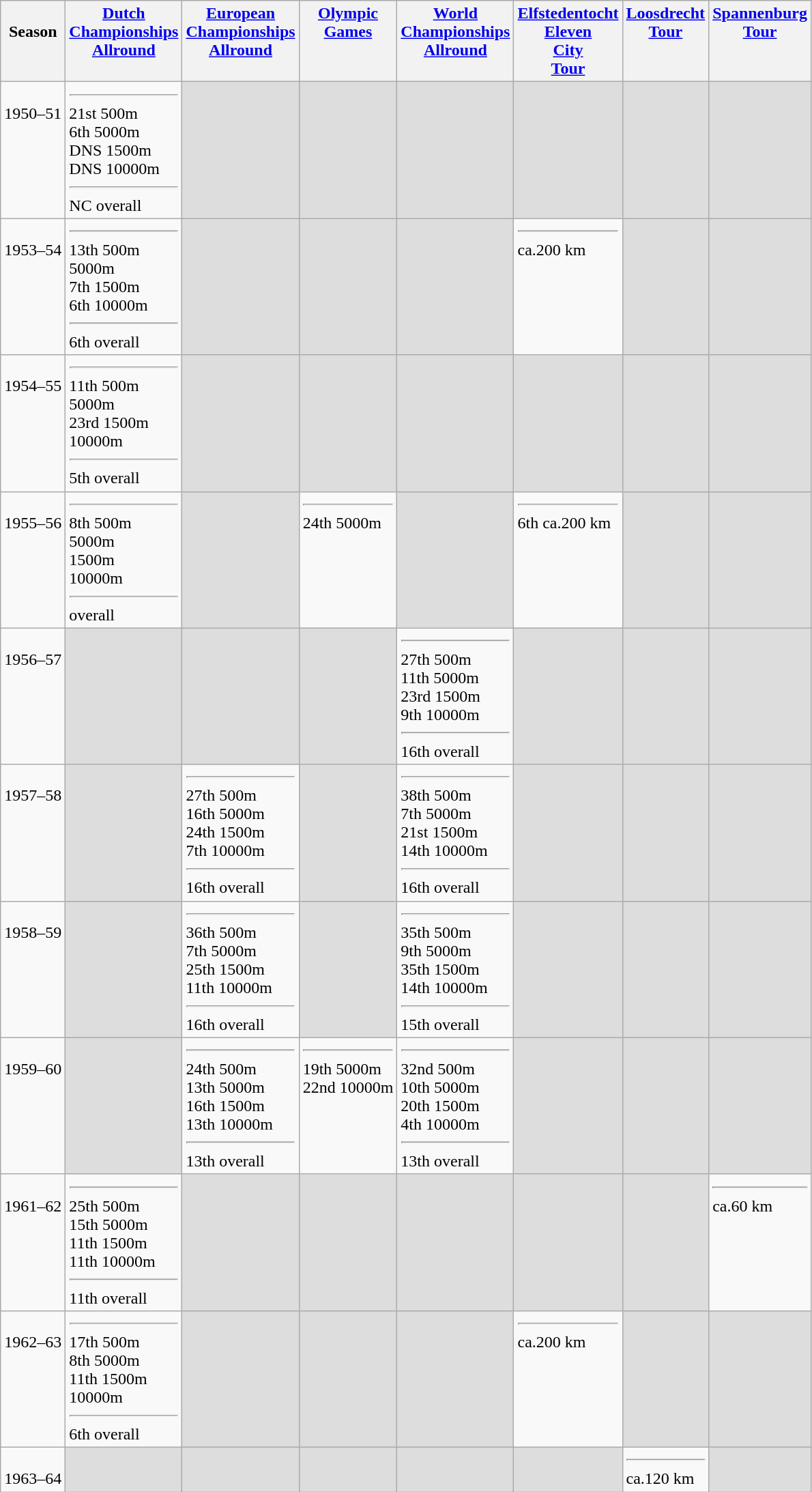<table class="wikitable">
<tr style="vertical-align: top;">
<th><br> Season</th>
<th><a href='#'>Dutch <br> Championships <br> Allround</a></th>
<th><a href='#'>European <br> Championships <br> Allround</a></th>
<th><a href='#'>Olympic <br> Games</a></th>
<th><a href='#'>World <br> Championships <br> Allround</a></th>
<th><a href='#'>Elfstedentocht <br> Eleven <br> City <br> Tour</a></th>
<th><a href='#'>Loosdrecht <br> Tour</a></th>
<th><a href='#'>Spannenburg <br> Tour</a></th>
</tr>
<tr style="vertical-align: top;">
<td><br> 1950–51</td>
<td> <hr> 21st 500m <br> 6th 5000m <br> DNS 1500m <br> DNS 10000m <hr> NC overall</td>
<td bgcolor=#DDDDDD></td>
<td bgcolor=#DDDDDD></td>
<td bgcolor=#DDDDDD></td>
<td bgcolor=#DDDDDD></td>
<td bgcolor=#DDDDDD></td>
<td bgcolor=#DDDDDD></td>
</tr>
<tr style="vertical-align: top;">
<td><br> 1953–54</td>
<td> <hr> 13th 500m <br>  5000m <br> 7th 1500m <br> 6th 10000m <hr> 6th overall</td>
<td bgcolor=#DDDDDD></td>
<td bgcolor=#DDDDDD></td>
<td bgcolor=#DDDDDD></td>
<td> <hr>  ca.200 km</td>
<td bgcolor=#DDDDDD></td>
<td bgcolor=#DDDDDD></td>
</tr>
<tr style="vertical-align: top;">
<td><br> 1954–55</td>
<td> <hr> 11th 500m <br>  5000m <br> 23rd 1500m <br>  10000m <hr> 5th overall</td>
<td bgcolor=#DDDDDD></td>
<td bgcolor=#DDDDDD></td>
<td bgcolor=#DDDDDD></td>
<td bgcolor=#DDDDDD></td>
<td bgcolor=#DDDDDD></td>
<td bgcolor=#DDDDDD></td>
</tr>
<tr style="vertical-align: top;">
<td><br> 1955–56</td>
<td> <hr> 8th 500m <br>  5000m <br>  1500m <br>  10000m <hr>  overall</td>
<td bgcolor=#DDDDDD></td>
<td> <hr> 24th 5000m</td>
<td bgcolor=#DDDDDD></td>
<td> <hr> 6th ca.200 km</td>
<td bgcolor=#DDDDDD></td>
<td bgcolor=#DDDDDD></td>
</tr>
<tr style="vertical-align: top;">
<td><br> 1956–57</td>
<td bgcolor=#DDDDDD></td>
<td bgcolor=#DDDDDD></td>
<td bgcolor=#DDDDDD></td>
<td> <hr> 27th 500m <br> 11th 5000m <br> 23rd 1500m <br> 9th 10000m <hr> 16th overall</td>
<td bgcolor=#DDDDDD></td>
<td bgcolor=#DDDDDD></td>
<td bgcolor=#DDDDDD></td>
</tr>
<tr style="vertical-align: top;">
<td><br> 1957–58</td>
<td bgcolor=#DDDDDD></td>
<td> <hr> 27th 500m <br> 16th 5000m <br> 24th 1500m <br> 7th 10000m <hr> 16th overall</td>
<td bgcolor=#DDDDDD></td>
<td> <hr> 38th 500m <br> 7th 5000m <br> 21st 1500m <br> 14th 10000m <hr> 16th overall</td>
<td bgcolor=#DDDDDD></td>
<td bgcolor=#DDDDDD></td>
<td bgcolor=#DDDDDD></td>
</tr>
<tr style="vertical-align: top;">
<td><br> 1958–59</td>
<td bgcolor=#DDDDDD></td>
<td> <hr> 36th 500m <br> 7th 5000m <br> 25th 1500m <br> 11th 10000m <hr> 16th overall</td>
<td bgcolor=#DDDDDD></td>
<td> <hr> 35th 500m <br> 9th 5000m <br> 35th 1500m <br> 14th 10000m <hr> 15th overall</td>
<td bgcolor=#DDDDDD></td>
<td bgcolor=#DDDDDD></td>
<td bgcolor=#DDDDDD></td>
</tr>
<tr style="vertical-align: top;">
<td><br> 1959–60</td>
<td bgcolor=#DDDDDD></td>
<td> <hr> 24th 500m <br> 13th 5000m <br> 16th 1500m <br> 13th 10000m <hr> 13th overall</td>
<td> <hr> 19th 5000m <br> 22nd 10000m</td>
<td> <hr> 32nd 500m <br> 10th 5000m <br> 20th 1500m <br> 4th 10000m <hr> 13th overall</td>
<td bgcolor=#DDDDDD></td>
<td bgcolor=#DDDDDD></td>
<td bgcolor=#DDDDDD></td>
</tr>
<tr style="vertical-align: top;">
<td><br> 1961–62</td>
<td> <hr> 25th 500m <br> 15th 5000m <br> 11th 1500m <br> 11th 10000m <hr> 11th overall</td>
<td bgcolor=#DDDDDD></td>
<td bgcolor=#DDDDDD></td>
<td bgcolor=#DDDDDD></td>
<td bgcolor=#DDDDDD></td>
<td bgcolor=#DDDDDD></td>
<td> <hr>  ca.60 km</td>
</tr>
<tr style="vertical-align: top;">
<td><br> 1962–63</td>
<td> <hr> 17th 500m <br> 8th 5000m <br> 11th 1500m <br>  10000m <hr> 6th overall</td>
<td bgcolor=#DDDDDD></td>
<td bgcolor=#DDDDDD></td>
<td bgcolor=#DDDDDD></td>
<td> <hr>  ca.200 km</td>
<td bgcolor=#DDDDDD></td>
<td bgcolor=#DDDDDD></td>
</tr>
<tr style="vertical-align: top;">
<td><br> 1963–64</td>
<td bgcolor=#DDDDDD></td>
<td bgcolor=#DDDDDD></td>
<td bgcolor=#DDDDDD></td>
<td bgcolor=#DDDDDD></td>
<td bgcolor=#DDDDDD></td>
<td> <hr>  ca.120 km</td>
<td bgcolor=#DDDDDD></td>
</tr>
</table>
